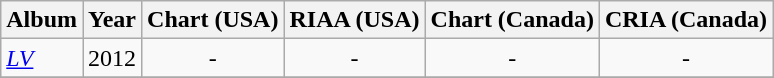<table class="wikitable" style="text-align:center;">
<tr>
<th>Album</th>
<th>Year</th>
<th>Chart (USA)</th>
<th>RIAA (USA)</th>
<th>Chart (Canada)</th>
<th>CRIA (Canada)</th>
</tr>
<tr>
<td align=left><em><a href='#'>LV</a></em></td>
<td>2012</td>
<td>-</td>
<td>-</td>
<td>-</td>
<td>-</td>
</tr>
<tr>
</tr>
</table>
